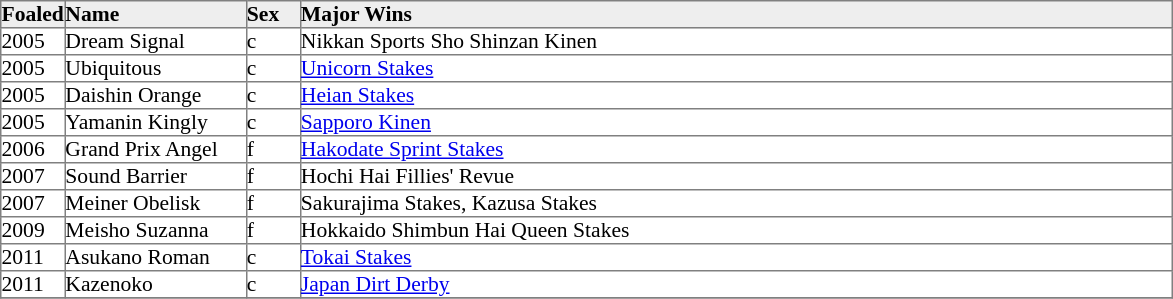<table border="1" cellpadding="0" style="border-collapse: collapse; font-size:90%">
<tr style="background:#eee;">
<td style="width:35px;"><strong>Foaled</strong></td>
<td style="width:120px;"><strong>Name</strong></td>
<td style="width:35px;"><strong>Sex</strong></td>
<td style="width:580px;"><strong>Major Wins</strong></td>
</tr>
<tr>
<td>2005</td>
<td>Dream Signal</td>
<td>c</td>
<td>Nikkan Sports Sho Shinzan Kinen</td>
</tr>
<tr>
<td>2005</td>
<td>Ubiquitous</td>
<td>c</td>
<td><a href='#'>Unicorn Stakes</a></td>
</tr>
<tr>
<td>2005</td>
<td>Daishin Orange</td>
<td>c</td>
<td><a href='#'>Heian Stakes</a></td>
</tr>
<tr>
<td>2005</td>
<td>Yamanin Kingly</td>
<td>c</td>
<td><a href='#'>Sapporo Kinen</a></td>
</tr>
<tr>
<td>2006</td>
<td>Grand Prix Angel</td>
<td>f</td>
<td><a href='#'>Hakodate Sprint Stakes</a></td>
</tr>
<tr>
<td>2007</td>
<td>Sound Barrier</td>
<td>f</td>
<td>Hochi Hai Fillies' Revue</td>
</tr>
<tr>
<td>2007</td>
<td>Meiner Obelisk</td>
<td>f</td>
<td>Sakurajima Stakes, Kazusa Stakes</td>
</tr>
<tr>
<td>2009</td>
<td>Meisho Suzanna</td>
<td>f</td>
<td>Hokkaido Shimbun Hai Queen Stakes</td>
</tr>
<tr>
<td>2011</td>
<td>Asukano Roman</td>
<td>c</td>
<td><a href='#'>Tokai Stakes</a></td>
</tr>
<tr>
<td>2011</td>
<td>Kazenoko</td>
<td>c</td>
<td><a href='#'>Japan Dirt Derby</a></td>
</tr>
<tr>
</tr>
</table>
